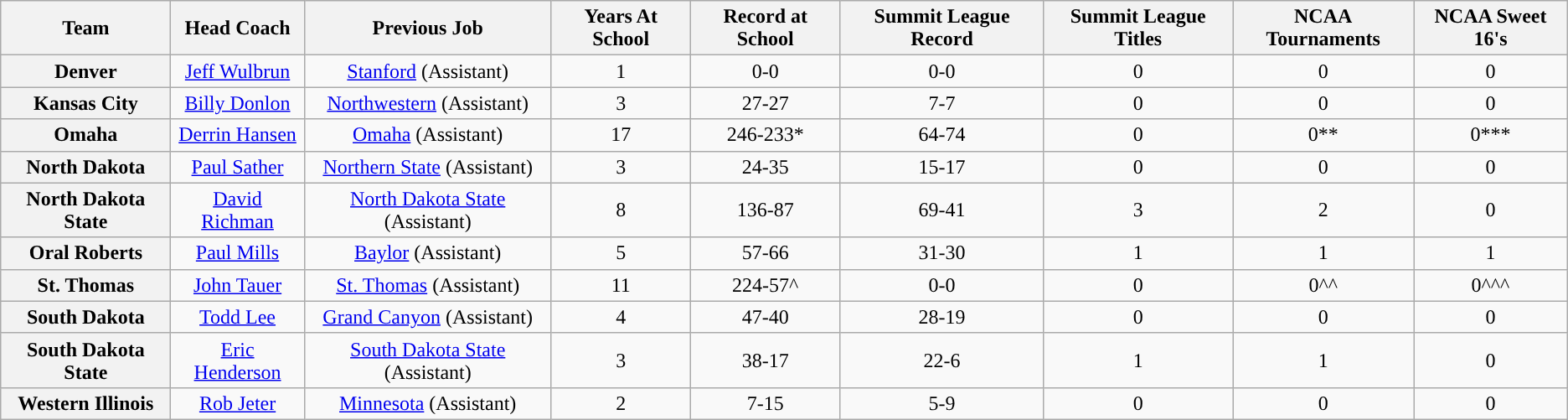<table class="wikitable sortable" style="text-align:center">
<tr>
<th>Team</th>
<th>Head Coach</th>
<th>Previous Job</th>
<th>Years At School</th>
<th>Record at School</th>
<th>Summit League Record</th>
<th>Summit League Titles</th>
<th>NCAA Tournaments</th>
<th>NCAA Sweet 16's</th>
</tr>
<tr>
<th>Denver</th>
<td><a href='#'>Jeff Wulbrun</a></td>
<td><a href='#'>Stanford</a> (Assistant)</td>
<td>1</td>
<td>0-0</td>
<td>0-0</td>
<td>0</td>
<td>0</td>
<td>0</td>
</tr>
<tr>
<th>Kansas City</th>
<td><a href='#'>Billy Donlon</a></td>
<td><a href='#'>Northwestern</a> (Assistant)</td>
<td>3</td>
<td>27-27</td>
<td>7-7</td>
<td>0</td>
<td>0</td>
<td>0</td>
</tr>
<tr>
<th>Omaha</th>
<td><a href='#'>Derrin Hansen</a></td>
<td><a href='#'>Omaha</a> (Assistant)</td>
<td>17</td>
<td>246-233*</td>
<td>64-74</td>
<td>0</td>
<td>0**</td>
<td>0***</td>
</tr>
<tr>
<th>North Dakota</th>
<td><a href='#'>Paul Sather</a></td>
<td><a href='#'>Northern State</a> (Assistant)</td>
<td>3</td>
<td>24-35</td>
<td>15-17</td>
<td>0</td>
<td>0</td>
<td>0</td>
</tr>
<tr>
<th>North Dakota State</th>
<td><a href='#'>David Richman</a></td>
<td><a href='#'>North Dakota State</a> (Assistant)</td>
<td>8</td>
<td>136-87</td>
<td>69-41</td>
<td>3</td>
<td>2</td>
<td>0</td>
</tr>
<tr>
<th>Oral Roberts</th>
<td><a href='#'>Paul Mills</a></td>
<td><a href='#'>Baylor</a> (Assistant)</td>
<td>5</td>
<td>57-66</td>
<td>31-30</td>
<td>1</td>
<td>1</td>
<td>1</td>
</tr>
<tr>
<th>St. Thomas</th>
<td><a href='#'>John Tauer</a></td>
<td><a href='#'>St. Thomas</a> (Assistant)</td>
<td>11</td>
<td>224-57^</td>
<td>0-0</td>
<td>0</td>
<td>0^^</td>
<td>0^^^</td>
</tr>
<tr>
<th>South Dakota</th>
<td><a href='#'>Todd Lee</a></td>
<td><a href='#'>Grand Canyon</a> (Assistant)</td>
<td>4</td>
<td>47-40</td>
<td>28-19</td>
<td>0</td>
<td>0</td>
<td>0</td>
</tr>
<tr>
<th>South Dakota State</th>
<td><a href='#'>Eric Henderson</a></td>
<td><a href='#'>South Dakota State</a> (Assistant)</td>
<td>3</td>
<td>38-17</td>
<td>22-6</td>
<td>1</td>
<td>1</td>
<td>0</td>
</tr>
<tr>
<th>Western Illinois</th>
<td><a href='#'>Rob Jeter</a></td>
<td><a href='#'>Minnesota</a> (Assistant)</td>
<td>2</td>
<td>7-15</td>
<td>5-9</td>
<td>0</td>
<td>0</td>
<td>0</td>
</tr>
</table>
